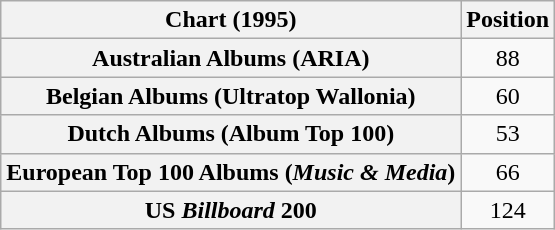<table class="wikitable sortable plainrowheaders" style="text-align:center">
<tr>
<th scope="col">Chart (1995)</th>
<th scope="col">Position</th>
</tr>
<tr>
<th scope="row">Australian Albums (ARIA)</th>
<td>88</td>
</tr>
<tr>
<th scope="row">Belgian Albums (Ultratop Wallonia)</th>
<td>60</td>
</tr>
<tr>
<th scope="row">Dutch Albums (Album Top 100)</th>
<td>53</td>
</tr>
<tr>
<th scope="row">European Top 100 Albums (<em>Music & Media</em>)</th>
<td>66</td>
</tr>
<tr>
<th scope="row">US <em>Billboard</em> 200</th>
<td>124</td>
</tr>
</table>
